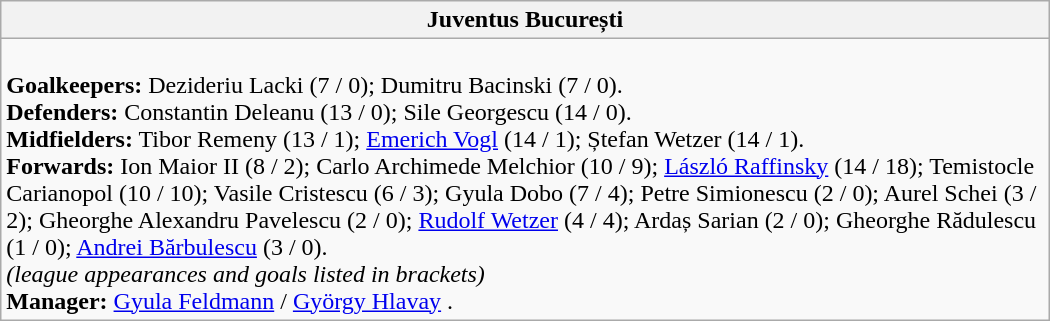<table class="wikitable" style="width:700px">
<tr>
<th>Juventus București</th>
</tr>
<tr>
<td><br><strong>Goalkeepers:</strong> Dezideriu Lacki (7 / 0);  Dumitru Bacinski (7 / 0).<br>
<strong>Defenders:</strong>  Constantin Deleanu (13 / 0); Sile Georgescu (14 / 0).<br>
<strong>Midfielders:</strong> Tibor Remeny (13 / 1); <a href='#'>Emerich Vogl</a> (14 / 1); Ștefan Wetzer (14 / 1).<br>
<strong>Forwards:</strong> Ion Maior II (8 / 2); Carlo Archimede Melchior  (10 / 9); <a href='#'>László Raffinsky</a> (14 / 18); Temistocle Carianopol (10 / 10); Vasile Cristescu (6 / 3); Gyula Dobo  (7 / 4); Petre Simionescu (2 / 0); Aurel Schei (3 / 2); Gheorghe Alexandru Pavelescu (2 / 0); <a href='#'>Rudolf Wetzer</a> (4 / 4);  Ardaș Sarian (2 / 0); Gheorghe Rădulescu (1 / 0); <a href='#'>Andrei Bărbulescu</a> (3 / 0).
<br><em>(league appearances and goals listed in brackets)</em><br><strong>Manager:</strong> <a href='#'>Gyula Feldmann</a>  / <a href='#'>György Hlavay</a> .</td>
</tr>
</table>
